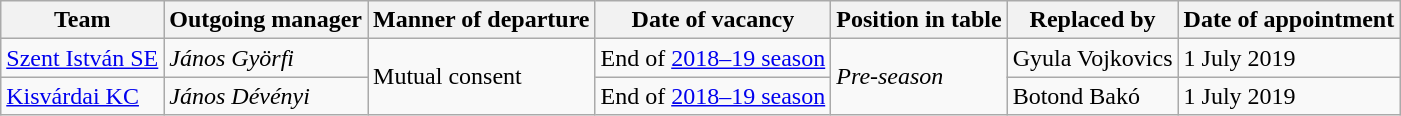<table class="wikitable sortable">
<tr>
<th>Team</th>
<th>Outgoing manager</th>
<th>Manner of departure</th>
<th>Date of vacancy</th>
<th>Position in table</th>
<th>Replaced by</th>
<th>Date of appointment</th>
</tr>
<tr>
<td align="left"><a href='#'>Szent István SE</a></td>
<td align="left"> <em>János Györfi</em></td>
<td rowspan=2>Mutual consent</td>
<td>End of <a href='#'>2018–19 season</a></td>
<td rowspan=2><em>Pre-season</em></td>
<td align="left"> Gyula Vojkovics</td>
<td>1 July 2019</td>
</tr>
<tr>
<td align="left"><a href='#'>Kisvárdai KC</a></td>
<td align="left"> <em>János Dévényi</em></td>
<td>End of <a href='#'>2018–19 season</a></td>
<td align="left"> Botond Bakó</td>
<td>1 July 2019</td>
</tr>
</table>
